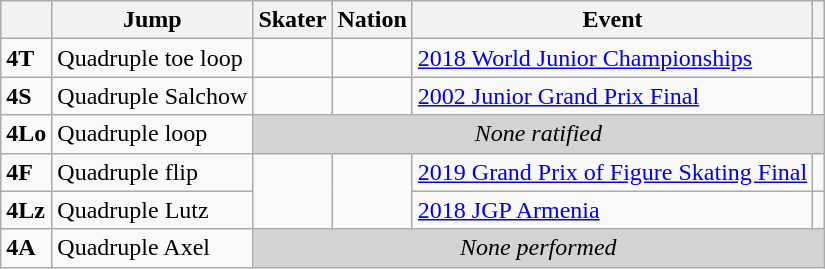<table class="wikitable unsortable">
<tr>
<th scope=col></th>
<th scope=col>Jump</th>
<th scope=col>Skater</th>
<th scope=col>Nation</th>
<th scope=col>Event</th>
<th scope=col class="unsortable"></th>
</tr>
<tr>
<td><strong>4T</strong></td>
<td>Quadruple toe loop</td>
<td></td>
<td></td>
<td><a href='#'>2018 World Junior Championships</a></td>
<td></td>
</tr>
<tr>
<td><strong>4S</strong></td>
<td>Quadruple Salchow</td>
<td></td>
<td></td>
<td><a href='#'>2002 Junior Grand Prix Final</a></td>
<td></td>
</tr>
<tr>
<td><strong>4Lo</strong></td>
<td>Quadruple loop</td>
<td colspan="4" style="text-align:center" bgcolor="lightgray"><em>None ratified</em></td>
</tr>
<tr>
<td><strong>4F</strong></td>
<td>Quadruple flip</td>
<td rowspan="2"></td>
<td rowspan="2"></td>
<td><a href='#'>2019 Grand Prix of Figure Skating Final</a></td>
<td></td>
</tr>
<tr>
<td><strong>4Lz</strong></td>
<td>Quadruple Lutz</td>
<td><a href='#'>2018 JGP Armenia</a></td>
<td></td>
</tr>
<tr>
<td><strong>4A</strong></td>
<td>Quadruple Axel</td>
<td colspan="4" style="text-align:center" bgcolor="lightgray"><em>None performed</em></td>
</tr>
</table>
